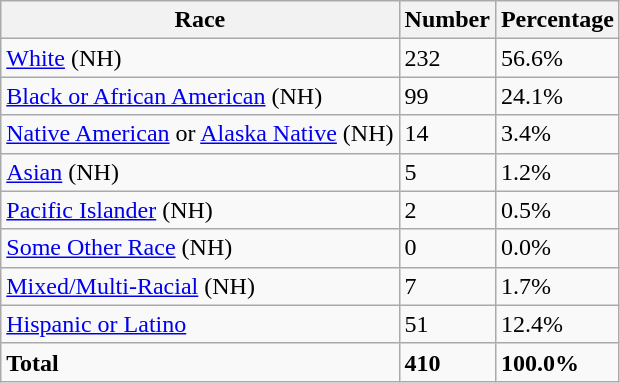<table class="wikitable">
<tr>
<th>Race</th>
<th>Number</th>
<th>Percentage</th>
</tr>
<tr>
<td><a href='#'>White</a> (NH)</td>
<td>232</td>
<td>56.6%</td>
</tr>
<tr>
<td><a href='#'>Black or African American</a> (NH)</td>
<td>99</td>
<td>24.1%</td>
</tr>
<tr>
<td><a href='#'>Native American</a> or <a href='#'>Alaska Native</a> (NH)</td>
<td>14</td>
<td>3.4%</td>
</tr>
<tr>
<td><a href='#'>Asian</a> (NH)</td>
<td>5</td>
<td>1.2%</td>
</tr>
<tr>
<td><a href='#'>Pacific Islander</a> (NH)</td>
<td>2</td>
<td>0.5%</td>
</tr>
<tr>
<td><a href='#'>Some Other Race</a> (NH)</td>
<td>0</td>
<td>0.0%</td>
</tr>
<tr>
<td><a href='#'>Mixed/Multi-Racial</a> (NH)</td>
<td>7</td>
<td>1.7%</td>
</tr>
<tr>
<td><a href='#'>Hispanic or Latino</a></td>
<td>51</td>
<td>12.4%</td>
</tr>
<tr>
<td><strong>Total</strong></td>
<td><strong>410</strong></td>
<td><strong>100.0%</strong></td>
</tr>
</table>
